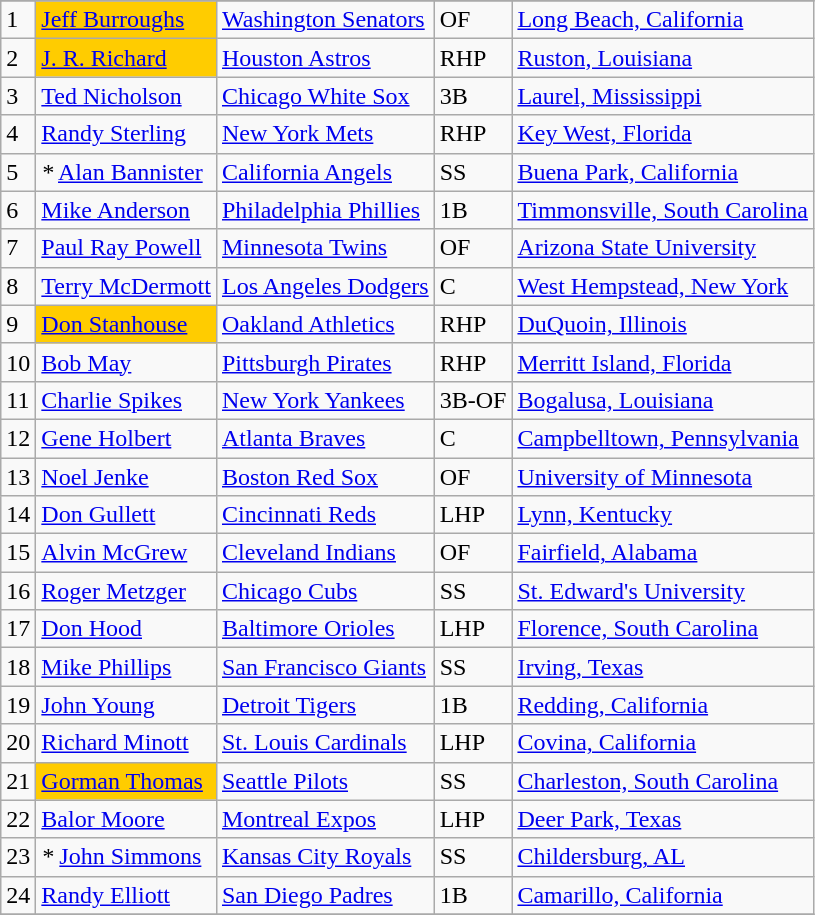<table class="wikitable">
<tr>
</tr>
<tr>
<td>1</td>
<td bgcolor="#FFCC00"><a href='#'>Jeff Burroughs</a></td>
<td><a href='#'>Washington Senators</a></td>
<td>OF</td>
<td><a href='#'>Long Beach, California</a></td>
</tr>
<tr>
<td>2</td>
<td bgcolor="#FFCC00"><a href='#'>J. R. Richard</a></td>
<td><a href='#'>Houston Astros</a></td>
<td>RHP</td>
<td><a href='#'>Ruston, Louisiana</a></td>
</tr>
<tr>
<td>3</td>
<td><a href='#'>Ted Nicholson</a></td>
<td><a href='#'>Chicago White Sox</a></td>
<td>3B</td>
<td><a href='#'>Laurel, Mississippi</a></td>
</tr>
<tr>
<td>4</td>
<td><a href='#'>Randy Sterling</a></td>
<td><a href='#'>New York Mets</a></td>
<td>RHP</td>
<td><a href='#'>Key West, Florida</a></td>
</tr>
<tr>
<td>5</td>
<td><em>*</em> <a href='#'>Alan Bannister</a></td>
<td><a href='#'>California Angels</a></td>
<td>SS</td>
<td><a href='#'>Buena Park, California</a></td>
</tr>
<tr>
<td>6</td>
<td><a href='#'>Mike Anderson</a></td>
<td><a href='#'>Philadelphia Phillies</a></td>
<td>1B</td>
<td><a href='#'>Timmonsville, South Carolina</a></td>
</tr>
<tr>
<td>7</td>
<td><a href='#'>Paul Ray Powell</a></td>
<td><a href='#'>Minnesota Twins</a></td>
<td>OF</td>
<td><a href='#'>Arizona State University</a></td>
</tr>
<tr>
<td>8</td>
<td><a href='#'>Terry McDermott</a></td>
<td><a href='#'>Los Angeles Dodgers</a></td>
<td>C</td>
<td><a href='#'>West Hempstead, New York</a></td>
</tr>
<tr>
<td>9</td>
<td bgcolor="#FFCC00"><a href='#'>Don Stanhouse</a></td>
<td><a href='#'>Oakland Athletics</a></td>
<td>RHP</td>
<td><a href='#'>DuQuoin, Illinois</a></td>
</tr>
<tr>
<td>10</td>
<td><a href='#'>Bob May</a></td>
<td><a href='#'>Pittsburgh Pirates</a></td>
<td>RHP</td>
<td><a href='#'>Merritt Island, Florida</a></td>
</tr>
<tr>
<td>11</td>
<td><a href='#'>Charlie Spikes</a></td>
<td><a href='#'>New York Yankees</a></td>
<td>3B-OF</td>
<td><a href='#'>Bogalusa, Louisiana</a></td>
</tr>
<tr>
<td>12</td>
<td><a href='#'>Gene Holbert</a></td>
<td><a href='#'>Atlanta Braves</a></td>
<td>C</td>
<td><a href='#'>Campbelltown, Pennsylvania</a></td>
</tr>
<tr>
<td>13</td>
<td><a href='#'>Noel Jenke</a></td>
<td><a href='#'>Boston Red Sox</a></td>
<td>OF</td>
<td><a href='#'>University of Minnesota</a></td>
</tr>
<tr>
<td>14</td>
<td><a href='#'>Don Gullett</a></td>
<td><a href='#'>Cincinnati Reds</a></td>
<td>LHP</td>
<td><a href='#'>Lynn, Kentucky</a></td>
</tr>
<tr>
<td>15</td>
<td><a href='#'>Alvin McGrew</a></td>
<td><a href='#'>Cleveland Indians</a></td>
<td>OF</td>
<td><a href='#'>Fairfield, Alabama</a></td>
</tr>
<tr>
<td>16</td>
<td><a href='#'>Roger Metzger</a></td>
<td><a href='#'>Chicago Cubs</a></td>
<td>SS</td>
<td><a href='#'>St. Edward's University</a></td>
</tr>
<tr>
<td>17</td>
<td><a href='#'>Don Hood</a></td>
<td><a href='#'>Baltimore Orioles</a></td>
<td>LHP</td>
<td><a href='#'>Florence, South Carolina</a></td>
</tr>
<tr>
<td>18</td>
<td><a href='#'>Mike Phillips</a></td>
<td><a href='#'>San Francisco Giants</a></td>
<td>SS</td>
<td><a href='#'>Irving, Texas</a></td>
</tr>
<tr>
<td>19</td>
<td><a href='#'>John Young</a></td>
<td><a href='#'>Detroit Tigers</a></td>
<td>1B</td>
<td><a href='#'>Redding, California</a></td>
</tr>
<tr>
<td>20</td>
<td><a href='#'>Richard Minott</a></td>
<td><a href='#'>St. Louis Cardinals</a></td>
<td>LHP</td>
<td><a href='#'>Covina, California</a></td>
</tr>
<tr>
<td>21</td>
<td bgcolor="#FFCC00"><a href='#'>Gorman Thomas</a></td>
<td><a href='#'>Seattle Pilots</a></td>
<td>SS</td>
<td><a href='#'>Charleston, South Carolina</a></td>
</tr>
<tr>
<td>22</td>
<td><a href='#'>Balor Moore</a></td>
<td><a href='#'>Montreal Expos</a></td>
<td>LHP</td>
<td><a href='#'>Deer Park, Texas</a></td>
</tr>
<tr>
<td>23</td>
<td><em>*</em> <a href='#'>John Simmons</a></td>
<td><a href='#'>Kansas City Royals</a></td>
<td>SS</td>
<td><a href='#'>Childersburg, AL</a></td>
</tr>
<tr>
<td>24</td>
<td><a href='#'>Randy Elliott</a></td>
<td><a href='#'>San Diego Padres</a></td>
<td>1B</td>
<td><a href='#'>Camarillo, California</a></td>
</tr>
<tr>
</tr>
</table>
